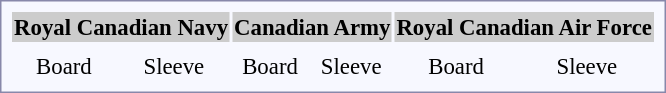<table style="margin:1em auto; border:1px solid #8888aa; background-color:#f7f8ff; padding:5px; font-size:95%;">
<tr align="center" style="background-color:#CCCCCC; width: 100%">
<th colspan=2>Royal Canadian Navy</th>
<th colspan=2>Canadian Army</th>
<th colspan=2>Royal Canadian Air Force</th>
</tr>
<tr>
<td></td>
<td></td>
<td></td>
<td></td>
<td></td>
<td></td>
</tr>
<tr>
<td align=center>Board</td>
<td align=center>Sleeve</td>
<td align=center>Board</td>
<td align=center>Sleeve</td>
<td align=center>Board</td>
<td align=center>Sleeve</td>
</tr>
</table>
